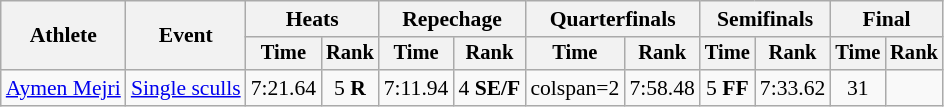<table class="wikitable" style="font-size:90%">
<tr>
<th rowspan="2">Athlete</th>
<th rowspan="2">Event</th>
<th colspan="2">Heats</th>
<th colspan="2">Repechage</th>
<th colspan="2">Quarterfinals</th>
<th colspan="2">Semifinals</th>
<th colspan="2">Final</th>
</tr>
<tr style="font-size:95%">
<th>Time</th>
<th>Rank</th>
<th>Time</th>
<th>Rank</th>
<th>Time</th>
<th>Rank</th>
<th>Time</th>
<th>Rank</th>
<th>Time</th>
<th>Rank</th>
</tr>
<tr align=center>
<td align=left><a href='#'>Aymen Mejri</a></td>
<td align=left><a href='#'>Single sculls</a></td>
<td>7:21.64</td>
<td>5 <strong>R</strong></td>
<td>7:11.94</td>
<td>4 <strong>SE/F</strong></td>
<td>colspan=2 </td>
<td>7:58.48</td>
<td>5 <strong>FF</strong></td>
<td>7:33.62</td>
<td>31</td>
</tr>
</table>
